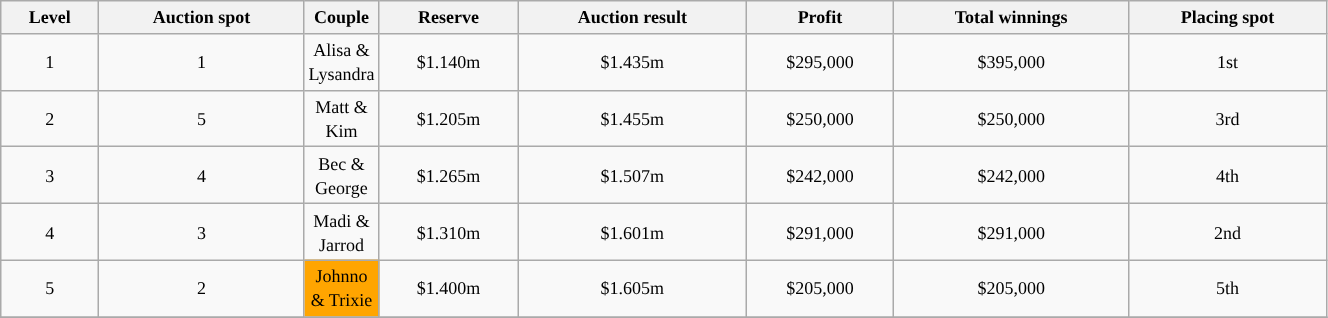<table class="wikitable" style="text-align: center; font-size: 9pt; line-height:16px; width:70%" |>
<tr>
<th>Level</th>
<th>Auction spot</th>
<th>Couple</th>
<th>Reserve</th>
<th>Auction result</th>
<th>Profit</th>
<th>Total winnings</th>
<th>Placing spot</th>
</tr>
<tr>
<td>1</td>
<td style="text-align:center">1</td>
<td style="width:5%;" scope="col" style="background:#00BFFF; color:black;">Alisa & Lysandra</td>
<td style="text-align:center">$1.140m</td>
<td style="text-align:center">$1.435m</td>
<td style="text-align:center">$295,000</td>
<td style="text-align:center">$395,000</td>
<td style="text-align:center">1st</td>
</tr>
<tr>
<td>2</td>
<td style="text-align:center">5</td>
<td style="width:5%;" scope="col" style="background:Black; background-color:#FDEE00">Matt & Kim</td>
<td style="text-align:center">$1.205m</td>
<td style="text-align:center">$1.455m</td>
<td style="text-align:center">$250,000</td>
<td style="text-align:center">$250,000</td>
<td style="text-align:center">3rd</td>
</tr>
<tr>
<td>3</td>
<td style="text-align:center">4</td>
<td style="width:5%;" scope="col" style="background:#A4C639; color:black;">Bec & George</td>
<td style="text-align:center">$1.265m</td>
<td style="text-align:center">$1.507m</td>
<td style="text-align:center">$242,000</td>
<td style="text-align:center">$242,000</td>
<td style="text-align:center">4th</td>
</tr>
<tr>
<td>4</td>
<td style="text-align:center">3</td>
<td style="width:5%;" scope="col" style="background:#FF0800; color:black;">Madi & Jarrod</td>
<td style="text-align:center">$1.310m</td>
<td style="text-align:center">$1.601m</td>
<td style="text-align:center">$291,000</td>
<td style="text-align:center">$291,000</td>
<td style="text-align:center">2nd</td>
</tr>
<tr>
<td>5</td>
<td style="text-align:center">2</td>
<td style='background:orange;'>Johnno & Trixie</td>
<td style="text-align:center">$1.400m</td>
<td style="text-align:center">$1.605m</td>
<td style="text-align:center">$205,000</td>
<td style="text-align:center">$205,000</td>
<td style="text-align:center">5th</td>
</tr>
<tr>
</tr>
</table>
